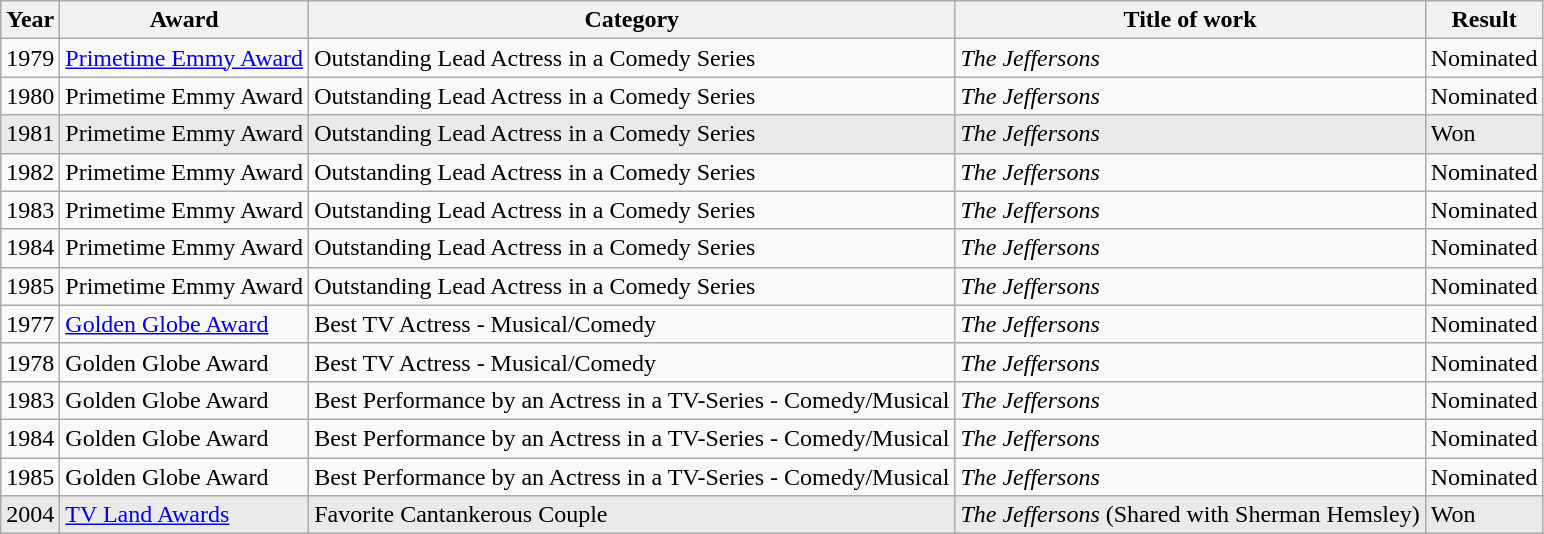<table class="wikitable sortable">
<tr>
<th>Year</th>
<th>Award</th>
<th>Category</th>
<th>Title of work</th>
<th>Result</th>
</tr>
<tr>
<td>1979</td>
<td><a href='#'>Primetime Emmy Award</a></td>
<td>Outstanding Lead Actress in a Comedy Series</td>
<td><em>The Jeffersons</em></td>
<td>Nominated</td>
</tr>
<tr>
<td>1980</td>
<td>Primetime Emmy Award</td>
<td>Outstanding Lead Actress in a Comedy Series</td>
<td><em>The Jeffersons</em></td>
<td>Nominated</td>
</tr>
<tr style="background:#eaeaea;">
<td>1981</td>
<td>Primetime Emmy Award</td>
<td>Outstanding Lead Actress in a Comedy Series</td>
<td><em>The Jeffersons</em></td>
<td>Won</td>
</tr>
<tr>
<td>1982</td>
<td>Primetime Emmy Award</td>
<td>Outstanding Lead Actress in a Comedy Series</td>
<td><em>The Jeffersons</em></td>
<td>Nominated</td>
</tr>
<tr>
<td>1983</td>
<td>Primetime Emmy Award</td>
<td>Outstanding Lead Actress in a Comedy Series</td>
<td><em>The Jeffersons</em></td>
<td>Nominated</td>
</tr>
<tr>
<td>1984</td>
<td>Primetime Emmy Award</td>
<td>Outstanding Lead Actress in a Comedy Series</td>
<td><em>The Jeffersons</em></td>
<td>Nominated</td>
</tr>
<tr>
<td>1985</td>
<td>Primetime Emmy Award</td>
<td>Outstanding Lead Actress in a Comedy Series</td>
<td><em>The Jeffersons</em></td>
<td>Nominated</td>
</tr>
<tr>
<td>1977</td>
<td><a href='#'>Golden Globe Award</a></td>
<td>Best TV Actress - Musical/Comedy</td>
<td><em>The Jeffersons</em></td>
<td>Nominated</td>
</tr>
<tr>
<td>1978</td>
<td>Golden Globe Award</td>
<td>Best TV Actress - Musical/Comedy</td>
<td><em>The Jeffersons</em></td>
<td>Nominated</td>
</tr>
<tr>
<td>1983</td>
<td>Golden Globe Award</td>
<td>Best Performance by an Actress in a TV-Series - Comedy/Musical</td>
<td><em>The Jeffersons</em></td>
<td>Nominated</td>
</tr>
<tr>
<td>1984</td>
<td>Golden Globe Award</td>
<td>Best Performance by an Actress in a TV-Series - Comedy/Musical</td>
<td><em>The Jeffersons</em></td>
<td>Nominated</td>
</tr>
<tr>
<td>1985</td>
<td>Golden Globe Award</td>
<td>Best Performance by an Actress in a TV-Series - Comedy/Musical</td>
<td><em>The Jeffersons</em></td>
<td>Nominated</td>
</tr>
<tr style="background:#eaeaea;">
<td>2004</td>
<td><a href='#'>TV Land Awards</a></td>
<td>Favorite Cantankerous Couple</td>
<td><em>The Jeffersons</em> (Shared with Sherman Hemsley)</td>
<td>Won</td>
</tr>
</table>
